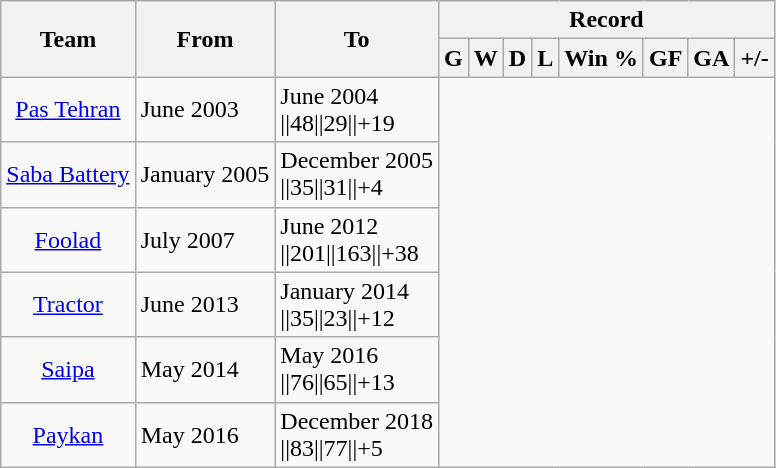<table class="wikitable" style="text-align: center">
<tr>
<th rowspan=2>Team</th>
<th rowspan=2>From</th>
<th rowspan=2>To</th>
<th colspan=8>Record</th>
</tr>
<tr>
<th>G</th>
<th>W</th>
<th>D</th>
<th>L</th>
<th>Win %</th>
<th>GF</th>
<th>GA</th>
<th>+/-</th>
</tr>
<tr>
<td><a href='#'>Pas Tehran</a></td>
<td align="left">June 2003</td>
<td align="left">June 2004<br>||48||29||+19</td>
</tr>
<tr>
<td><a href='#'>Saba Battery</a></td>
<td align="left">January 2005</td>
<td align="left">December 2005<br>||35||31||+4</td>
</tr>
<tr>
<td><a href='#'>Foolad</a></td>
<td align="left">July 2007</td>
<td align="left">June 2012<br>||201||163||+38</td>
</tr>
<tr>
<td><a href='#'>Tractor</a></td>
<td align="left">June 2013</td>
<td align="left">January 2014<br>||35||23||+12</td>
</tr>
<tr>
<td><a href='#'>Saipa</a></td>
<td align="left">May 2014</td>
<td align="left">May 2016<br>||76||65||+13</td>
</tr>
<tr>
<td><a href='#'>Paykan</a></td>
<td align="left">May 2016</td>
<td align="left">December 2018<br>||83||77||+5</td>
</tr>
</table>
